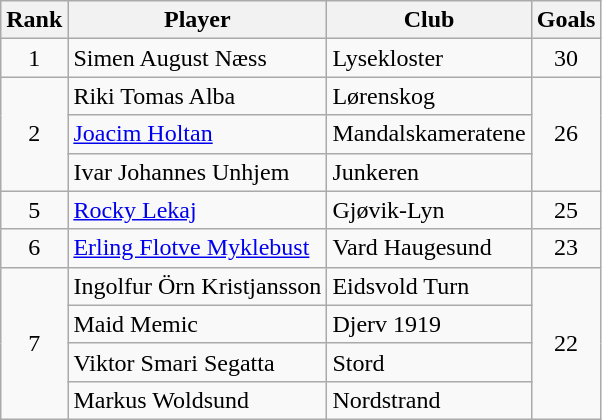<table class="wikitable" style="text-align:center">
<tr>
<th>Rank</th>
<th>Player</th>
<th>Club</th>
<th>Goals</th>
</tr>
<tr>
<td rowspan="1">1</td>
<td align="left"> Simen August Næss</td>
<td align="left">Lysekloster</td>
<td rowspan="1">30</td>
</tr>
<tr>
<td rowspan="3">2</td>
<td align="left"> Riki Tomas Alba</td>
<td align="left">Lørenskog</td>
<td rowspan="3">26</td>
</tr>
<tr>
<td align="left"> <a href='#'>Joacim Holtan</a></td>
<td align="left">Mandalskameratene</td>
</tr>
<tr>
<td align="left"> Ivar Johannes Unhjem</td>
<td align="left">Junkeren</td>
</tr>
<tr>
<td rowspan="1">5</td>
<td align="left"> <a href='#'>Rocky Lekaj</a></td>
<td align="left">Gjøvik-Lyn</td>
<td rowspan="1">25</td>
</tr>
<tr>
<td rowspan="1">6</td>
<td align="left"> <a href='#'>Erling Flotve Myklebust</a></td>
<td align="left">Vard Haugesund</td>
<td rowspan="1">23</td>
</tr>
<tr>
<td rowspan="4">7</td>
<td align="left"> Ingolfur Örn Kristjansson</td>
<td align="left">Eidsvold Turn</td>
<td rowspan="4">22</td>
</tr>
<tr>
<td align="left"> Maid Memic</td>
<td align="left">Djerv 1919</td>
</tr>
<tr>
<td align="left"> Viktor Smari Segatta</td>
<td align="left">Stord</td>
</tr>
<tr>
<td align="left"> Markus Woldsund</td>
<td align="left">Nordstrand</td>
</tr>
</table>
